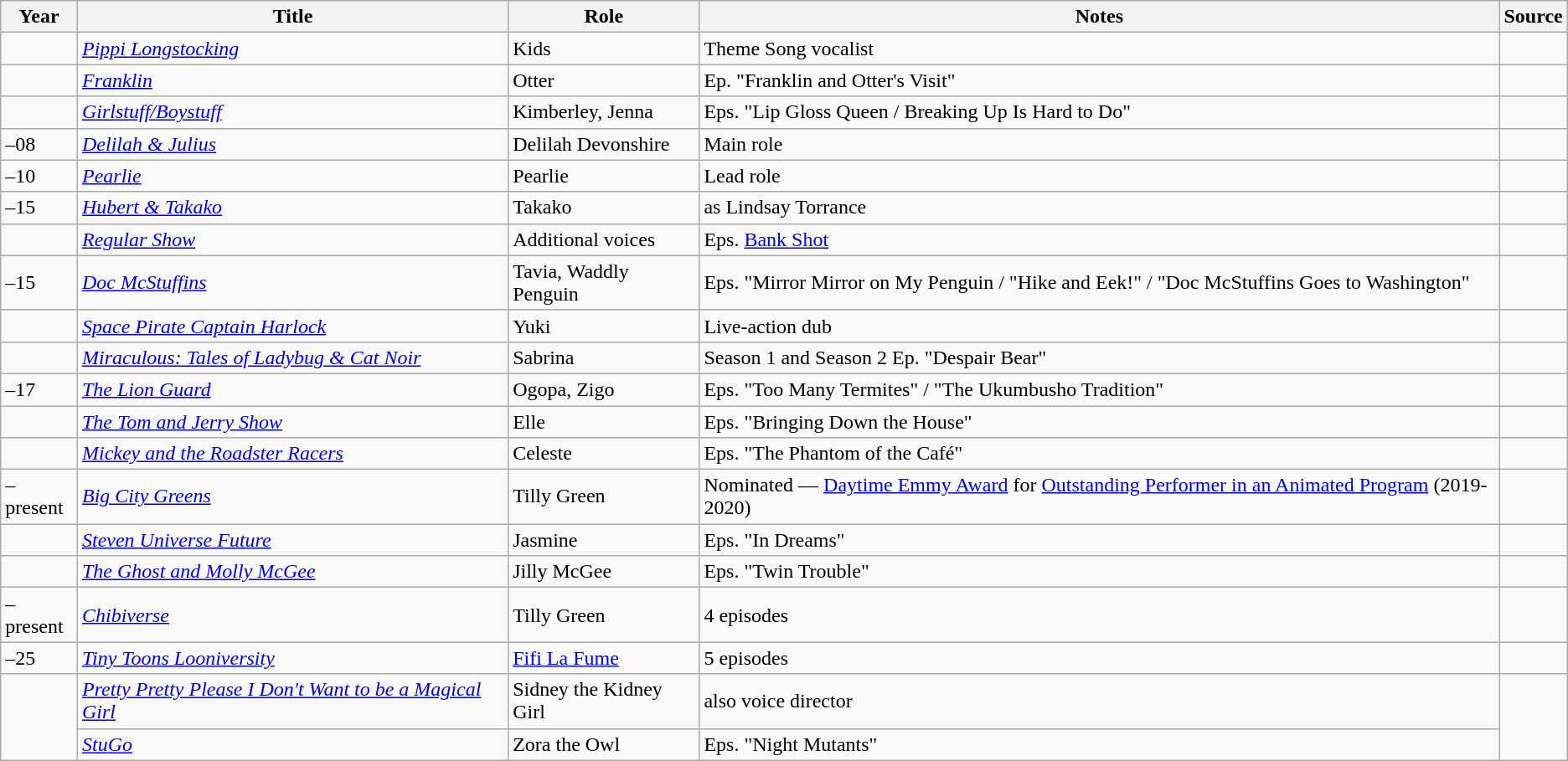<table class="wikitable sortable">
<tr>
<th>Year</th>
<th>Title</th>
<th>Role</th>
<th class="unsortable">Notes</th>
<th class="unsortable">Source</th>
</tr>
<tr>
<td></td>
<td><em><a href='#'>Pippi Longstocking</a></em></td>
<td>Kids</td>
<td>Theme Song vocalist</td>
<td></td>
</tr>
<tr>
<td></td>
<td><em><a href='#'>Franklin</a></em></td>
<td>Otter</td>
<td>Ep. "Franklin and Otter's Visit"</td>
<td></td>
</tr>
<tr>
<td></td>
<td><em><a href='#'>Girlstuff/Boystuff</a></em></td>
<td>Kimberley, Jenna</td>
<td>Eps. "Lip Gloss Queen / Breaking Up Is Hard to Do"</td>
<td></td>
</tr>
<tr>
<td>–08</td>
<td><em><a href='#'>Delilah & Julius</a></em></td>
<td>Delilah Devonshire</td>
<td>Main role</td>
<td></td>
</tr>
<tr>
<td>–10</td>
<td><em><a href='#'>Pearlie</a></em></td>
<td>Pearlie</td>
<td>Lead role</td>
<td></td>
</tr>
<tr>
<td>–15</td>
<td><em><a href='#'>Hubert & Takako</a></em></td>
<td>Takako</td>
<td>as Lindsay Torrance</td>
<td></td>
</tr>
<tr>
<td></td>
<td><em><a href='#'>Regular Show</a></em></td>
<td>Additional voices</td>
<td>Eps. <a href='#'>Bank Shot</a></td>
<td></td>
</tr>
<tr>
<td>–15</td>
<td><em><a href='#'>Doc McStuffins</a></em></td>
<td>Tavia, Waddly Penguin</td>
<td>Eps. "Mirror Mirror on My Penguin / "Hike and Eek!" / "Doc McStuffins Goes to Washington"</td>
<td></td>
</tr>
<tr>
<td></td>
<td><em><a href='#'>Space Pirate Captain Harlock</a></em></td>
<td>Yuki</td>
<td>Live-action dub</td>
<td></td>
</tr>
<tr>
<td></td>
<td><em><a href='#'>Miraculous: Tales of Ladybug & Cat Noir</a></em></td>
<td>Sabrina</td>
<td>Season 1 and Season 2 Ep. "Despair Bear"</td>
<td></td>
</tr>
<tr>
<td>–17</td>
<td data-sort-value="Lion Guard, The"><em><a href='#'>The Lion Guard</a></em></td>
<td>Ogopa, Zigo</td>
<td>Eps. "Too Many Termites" / "The Ukumbusho Tradition"</td>
<td></td>
</tr>
<tr>
<td></td>
<td data-sort-value="Tom and Jerry Show, The"><em><a href='#'>The Tom and Jerry Show</a></em></td>
<td>Elle</td>
<td>Eps. "Bringing Down the House"</td>
<td></td>
</tr>
<tr>
<td></td>
<td><em><a href='#'>Mickey and the Roadster Racers</a></em></td>
<td>Celeste</td>
<td>Eps. "The Phantom of the Café"</td>
<td></td>
</tr>
<tr>
<td>–present</td>
<td><em><a href='#'>Big City Greens</a></em></td>
<td>Tilly Green</td>
<td>Nominated — <a href='#'>Daytime Emmy Award</a> for <a href='#'>Outstanding Performer in an Animated Program</a> (2019-2020)</td>
<td></td>
</tr>
<tr>
<td></td>
<td><em><a href='#'>Steven Universe Future</a></em></td>
<td>Jasmine</td>
<td>Eps. "In Dreams"</td>
</tr>
<tr>
<td></td>
<td data-sort-value="Ghost and Molly McGee, The"><em><a href='#'>The Ghost and Molly McGee</a></em></td>
<td>Jilly McGee</td>
<td>Eps. "Twin Trouble" </td>
<td></td>
</tr>
<tr>
<td>–present</td>
<td><em><a href='#'>Chibiverse</a></em></td>
<td>Tilly Green</td>
<td>4 episodes</td>
<td></td>
</tr>
<tr>
<td>–25</td>
<td><em><a href='#'>Tiny Toons Looniversity</a></em></td>
<td><a href='#'>Fifi La Fume</a></td>
<td>5 episodes</td>
<td></td>
</tr>
<tr>
<td rowspan="2"></td>
<td><em><a href='#'>Pretty Pretty Please I Don't Want to be a Magical Girl</a></em></td>
<td>Sidney the Kidney Girl</td>
<td>also voice director</td>
</tr>
<tr>
<td><em><a href='#'>StuGo</a></em></td>
<td>Zora the Owl</td>
<td>Eps. "Night Mutants"</td>
</tr>
</table>
